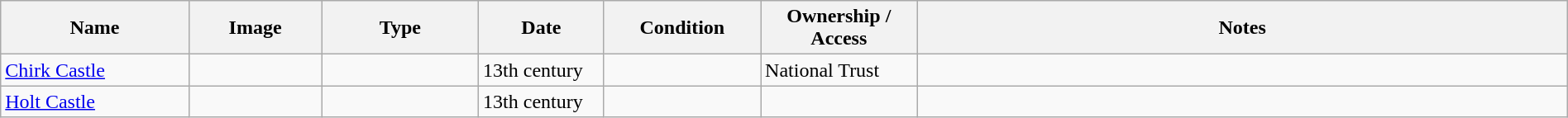<table class="wikitable sortable" width="100%">
<tr>
<th width="12%">Name</th>
<th class="unsortable" width="100">Image</th>
<th width="10%">Type</th>
<th width="8%">Date</th>
<th width="10%">Condition</th>
<th width="10%">Ownership / Access</th>
<th class="unsortable">Notes</th>
</tr>
<tr>
<td><a href='#'>Chirk Castle</a></td>
<td></td>
<td></td>
<td>13th century</td>
<td></td>
<td>National Trust</td>
<td></td>
</tr>
<tr>
<td><a href='#'>Holt Castle</a></td>
<td></td>
<td></td>
<td>13th century</td>
<td></td>
<td></td>
<td></td>
</tr>
</table>
